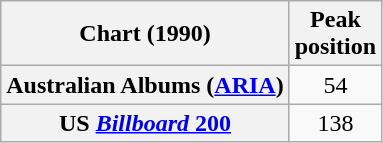<table class="wikitable sortable plainrowheaders" style="text-align:center">
<tr>
<th scope="col">Chart (1990)</th>
<th scope="col">Peak<br>position</th>
</tr>
<tr>
<th scope="row">Australian Albums (<a href='#'>ARIA</a>)</th>
<td>54</td>
</tr>
<tr>
<th scope="row">US <a href='#'><em>Billboard</em> 200</a></th>
<td>138</td>
</tr>
</table>
